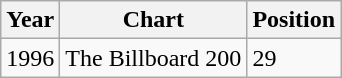<table class="wikitable">
<tr>
<th align="left">Year</th>
<th align="left">Chart</th>
<th align="left">Position</th>
</tr>
<tr>
<td align="left">1996</td>
<td align="left">The Billboard 200</td>
<td align="left">29</td>
</tr>
</table>
